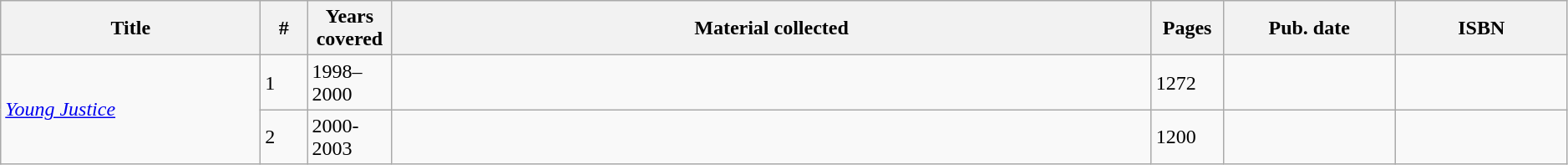<table class="wikitable sortable" width=99%>
<tr>
<th width="200px">Title</th>
<th class="unsortable" width="30px">#</th>
<th width="60px">Years covered</th>
<th class="unsortable">Material collected</th>
<th width="50px">Pages</th>
<th width="130px">Pub. date</th>
<th class="unsortable" width="130px">ISBN</th>
</tr>
<tr>
<td rowspan="2"><em><a href='#'>Young Justice</a></em></td>
<td>1</td>
<td>1998–2000</td>
<td></td>
<td>1272</td>
<td></td>
<td></td>
</tr>
<tr>
<td>2</td>
<td>2000-2003</td>
<td></td>
<td>1200</td>
<td></td>
<td></td>
</tr>
</table>
